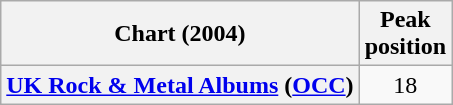<table class="wikitable plainrowheaders" style="text-align:center">
<tr>
<th scope="col">Chart (2004)</th>
<th scope="col">Peak<br>position</th>
</tr>
<tr>
<th scope="row"><a href='#'>UK Rock & Metal Albums</a> (<a href='#'>OCC</a>)</th>
<td>18</td>
</tr>
</table>
